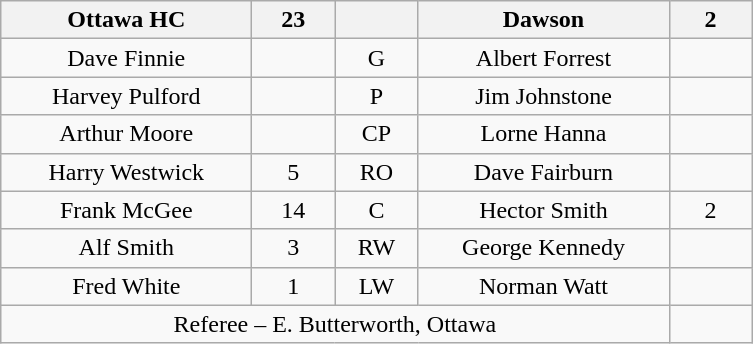<table class="wikitable" style="text-align:center;">
<tr>
<th style="width:10em">Ottawa HC</th>
<th style="width:3em">23</th>
<th style="width:3em"></th>
<th style="width:10em">Dawson</th>
<th style="width:3em">2</th>
</tr>
<tr>
<td>Dave Finnie</td>
<td></td>
<td align="center">G</td>
<td>Albert Forrest</td>
<td></td>
</tr>
<tr>
<td>Harvey Pulford</td>
<td></td>
<td align="center">P</td>
<td>Jim Johnstone</td>
<td></td>
</tr>
<tr>
<td>Arthur Moore</td>
<td></td>
<td align="center">CP</td>
<td>Lorne Hanna</td>
<td></td>
</tr>
<tr>
<td>Harry Westwick</td>
<td>5</td>
<td align="center">RO</td>
<td>Dave Fairburn</td>
<td></td>
</tr>
<tr>
<td>Frank McGee</td>
<td>14</td>
<td align="center">C</td>
<td>Hector Smith</td>
<td>2</td>
</tr>
<tr>
<td>Alf  Smith</td>
<td>3</td>
<td align="center">RW</td>
<td>George Kennedy</td>
<td></td>
</tr>
<tr>
<td>Fred White</td>
<td>1</td>
<td align="center">LW</td>
<td>Norman Watt</td>
<td></td>
</tr>
<tr>
<td colspan="4">Referee – E. Butterworth, Ottawa</td>
</tr>
</table>
